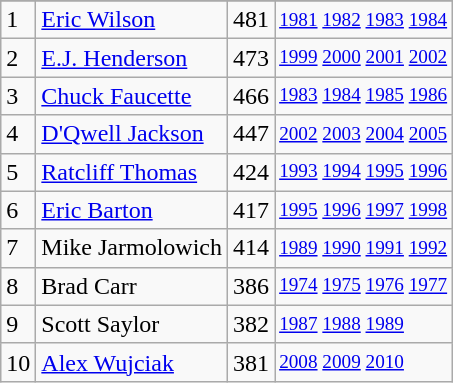<table class="wikitable">
<tr>
</tr>
<tr>
<td>1</td>
<td><a href='#'>Eric Wilson</a></td>
<td>481</td>
<td style="font-size:80%;"><a href='#'>1981</a> <a href='#'>1982</a> <a href='#'>1983</a> <a href='#'>1984</a></td>
</tr>
<tr>
<td>2</td>
<td><a href='#'>E.J. Henderson</a></td>
<td>473</td>
<td style="font-size:80%;"><a href='#'>1999</a> <a href='#'>2000</a> <a href='#'>2001</a> <a href='#'>2002</a></td>
</tr>
<tr>
<td>3</td>
<td><a href='#'>Chuck Faucette</a></td>
<td>466</td>
<td style="font-size:80%;"><a href='#'>1983</a> <a href='#'>1984</a> <a href='#'>1985</a> <a href='#'>1986</a></td>
</tr>
<tr>
<td>4</td>
<td><a href='#'>D'Qwell Jackson</a></td>
<td>447</td>
<td style="font-size:80%;"><a href='#'>2002</a> <a href='#'>2003</a> <a href='#'>2004</a> <a href='#'>2005</a></td>
</tr>
<tr>
<td>5</td>
<td><a href='#'>Ratcliff Thomas</a></td>
<td>424</td>
<td style="font-size:80%;"><a href='#'>1993</a> <a href='#'>1994</a> <a href='#'>1995</a> <a href='#'>1996</a></td>
</tr>
<tr>
<td>6</td>
<td><a href='#'>Eric Barton</a></td>
<td>417</td>
<td style="font-size:80%;"><a href='#'>1995</a> <a href='#'>1996</a> <a href='#'>1997</a> <a href='#'>1998</a></td>
</tr>
<tr>
<td>7</td>
<td>Mike Jarmolowich</td>
<td>414</td>
<td style="font-size:80%;"><a href='#'>1989</a> <a href='#'>1990</a> <a href='#'>1991</a> <a href='#'>1992</a></td>
</tr>
<tr>
<td>8</td>
<td>Brad Carr</td>
<td>386</td>
<td style="font-size:80%;"><a href='#'>1974</a> <a href='#'>1975</a> <a href='#'>1976</a> <a href='#'>1977</a></td>
</tr>
<tr>
<td>9</td>
<td>Scott Saylor</td>
<td>382</td>
<td style="font-size:80%;"><a href='#'>1987</a> <a href='#'>1988</a> <a href='#'>1989</a></td>
</tr>
<tr>
<td>10</td>
<td><a href='#'>Alex Wujciak</a></td>
<td>381</td>
<td style="font-size:80%;"><a href='#'>2008</a> <a href='#'>2009</a> <a href='#'>2010</a></td>
</tr>
</table>
